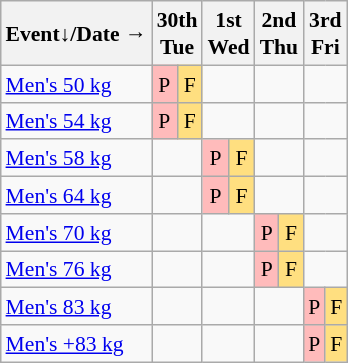<table class="wikitable" style="margin:0.5em auto; font-size:90%; line-height:1.25em; text-align:center;">
<tr>
<th>Event↓/Date →</th>
<th colspan=2>30th<br>Tue</th>
<th colspan=2>1st<br>Wed</th>
<th colspan=2>2nd<br>Thu</th>
<th colspan=2>3rd<br>Fri</th>
</tr>
<tr>
<td align="left"><a href='#'>Men's 50 kg</a></td>
<td bgcolor="#FFBBBB">P</td>
<td bgcolor="#FFDF80">F</td>
<td colspan=2></td>
<td colspan=2></td>
<td colspan=2></td>
</tr>
<tr>
<td align="left"><a href='#'>Men's 54 kg</a></td>
<td bgcolor="#FFBBBB">P</td>
<td bgcolor="#FFDF80">F</td>
<td colspan=2></td>
<td colspan=2></td>
<td colspan=2></td>
</tr>
<tr>
<td align="left"><a href='#'>Men's 58 kg</a></td>
<td colspan=2></td>
<td bgcolor="#FFBBBB">P</td>
<td bgcolor="#FFDF80">F</td>
<td colspan=2></td>
<td colspan=2></td>
</tr>
<tr>
<td align="left"><a href='#'>Men's 64 kg</a></td>
<td colspan=2></td>
<td bgcolor="#FFBBBB">P</td>
<td bgcolor="#FFDF80">F</td>
<td colspan=2></td>
<td colspan=2></td>
</tr>
<tr>
<td align="left"><a href='#'>Men's 70 kg</a></td>
<td colspan=2></td>
<td colspan=2></td>
<td bgcolor="#FFBBBB">P</td>
<td bgcolor="#FFDF80">F</td>
<td colspan=2></td>
</tr>
<tr>
<td align="left"><a href='#'>Men's 76 kg</a></td>
<td colspan=2></td>
<td colspan=2></td>
<td bgcolor="#FFBBBB">P</td>
<td bgcolor="#FFDF80">F</td>
<td colspan=2></td>
</tr>
<tr>
<td align="left"><a href='#'>Men's 83 kg</a></td>
<td colspan=2></td>
<td colspan=2></td>
<td colspan=2></td>
<td bgcolor="#FFBBBB">P</td>
<td bgcolor="#FFDF80">F</td>
</tr>
<tr>
<td align="left"><a href='#'>Men's +83 kg</a></td>
<td colspan=2></td>
<td colspan=2></td>
<td colspan=2></td>
<td bgcolor="#FFBBBB">P</td>
<td bgcolor="#FFDF80">F</td>
</tr>
</table>
